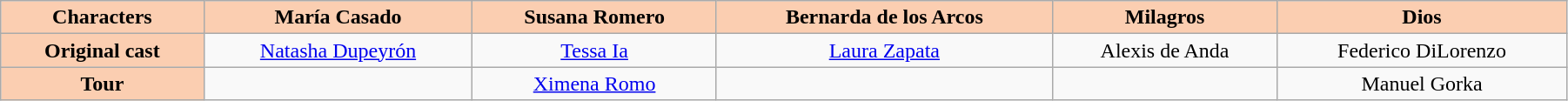<table class="wikitable" width="95%">
<tr>
<td align="center" style="background:#FBCEB1"><strong>Characters</strong></td>
<td align="center" style="background:#FBCEB1"><strong>María Casado</strong></td>
<td align="center" style="background:#FBCEB1"><strong>Susana Romero</strong></td>
<td align="center" style="background:#FBCEB1"><strong>Bernarda de los Arcos</strong></td>
<td align="center" style="background:#FBCEB1"><strong>Milagros</strong></td>
<td align="center" style="background:#FBCEB1"><strong>Dios</strong></td>
</tr>
<tr>
<td align="center" style="background:#FBCEB1"><strong>Original cast </strong></td>
<td rowspan="1" align="center"><a href='#'>Natasha Dupeyrón</a></td>
<td rowspan="1" align="center"><a href='#'>Tessa Ia</a></td>
<td align="center"><a href='#'>Laura Zapata</a></td>
<td rowspan="1" align="center">Alexis de Anda</td>
<td rowspan="1" align="center">Federico DiLorenzo</td>
</tr>
<tr>
<td align="center" style="background:#FBCEB1"><strong>Tour</strong></td>
<td rowspan="1" align="center"></td>
<td rowspan="1" align="center"><a href='#'>Ximena Romo</a></td>
<td align="center"></td>
<td rowspan="1" align="center"></td>
<td rowspan="1" align="center">Manuel Gorka</td>
</tr>
</table>
